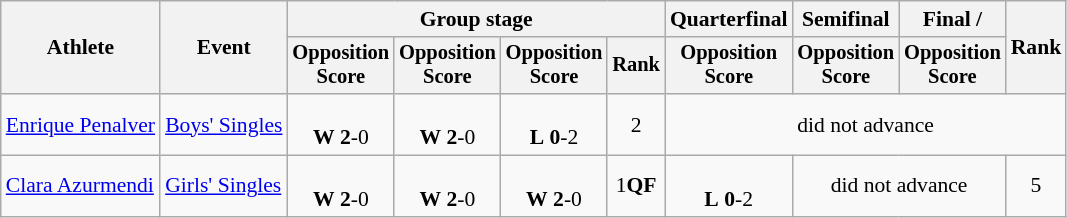<table class="wikitable" style="font-size:90%">
<tr>
<th rowspan=2>Athlete</th>
<th rowspan=2>Event</th>
<th colspan=4>Group stage</th>
<th>Quarterfinal</th>
<th>Semifinal</th>
<th>Final / </th>
<th rowspan=2>Rank</th>
</tr>
<tr style="font-size:95%">
<th>Opposition<br>Score</th>
<th>Opposition<br>Score</th>
<th>Opposition<br>Score</th>
<th>Rank</th>
<th>Opposition<br>Score</th>
<th>Opposition<br>Score</th>
<th>Opposition<br>Score</th>
</tr>
<tr align=center>
<td align=left><a href='#'>Enrique Penalver</a></td>
<td align=left><a href='#'>Boys' Singles</a></td>
<td> <br> <strong>W</strong> <strong>2</strong>-0</td>
<td> <br> <strong>W</strong> <strong>2</strong>-0</td>
<td> <br> <strong>L</strong> <strong>0</strong>-2</td>
<td>2</td>
<td colspan=4>did not advance</td>
</tr>
<tr align=center>
<td align=left><a href='#'>Clara Azurmendi</a></td>
<td align=left><a href='#'>Girls' Singles</a></td>
<td> <br> <strong>W</strong> <strong>2</strong>-0</td>
<td> <br> <strong>W</strong> <strong>2</strong>-0</td>
<td> <br> <strong>W</strong> <strong>2</strong>-0</td>
<td>1<strong>QF</strong></td>
<td> <br> <strong>L</strong> <strong>0</strong>-2</td>
<td colspan=2>did not advance</td>
<td>5</td>
</tr>
</table>
